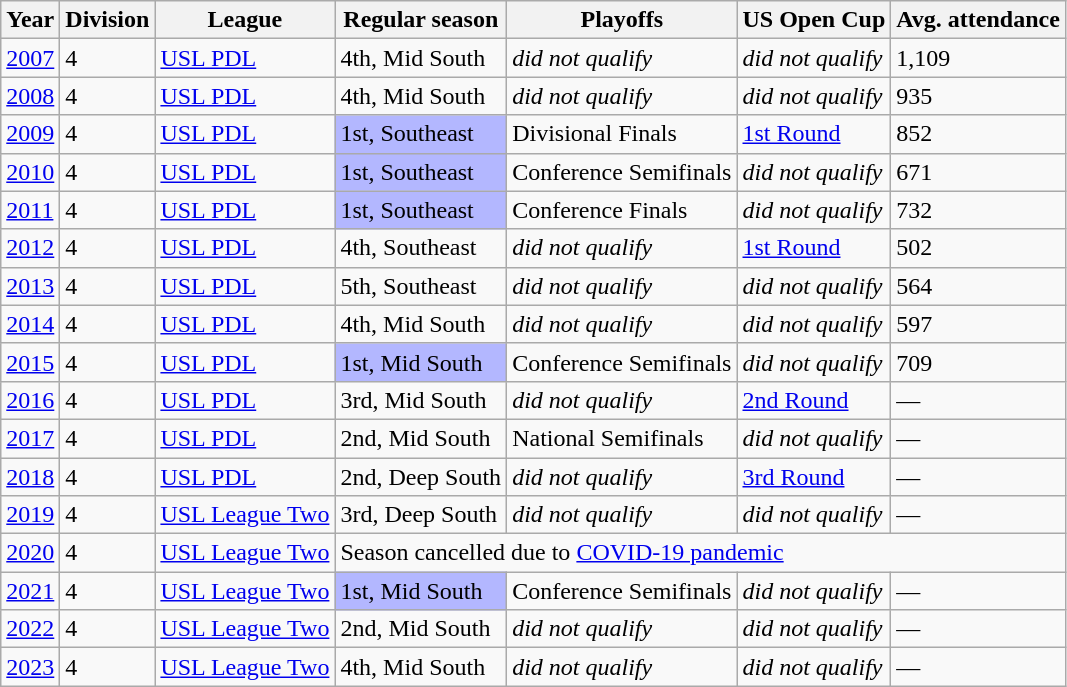<table class="wikitable">
<tr>
<th>Year</th>
<th>Division</th>
<th>League</th>
<th>Regular season</th>
<th>Playoffs</th>
<th>US Open Cup</th>
<th>Avg. attendance</th>
</tr>
<tr>
<td><a href='#'>2007</a></td>
<td>4</td>
<td><a href='#'>USL PDL</a></td>
<td>4th, Mid South</td>
<td><em>did not qualify</em></td>
<td><em>did not qualify</em></td>
<td>1,109</td>
</tr>
<tr>
<td><a href='#'>2008</a></td>
<td>4</td>
<td><a href='#'>USL PDL</a></td>
<td>4th, Mid South</td>
<td><em>did not qualify</em></td>
<td><em>did not qualify</em></td>
<td>935</td>
</tr>
<tr>
<td><a href='#'>2009</a></td>
<td>4</td>
<td><a href='#'>USL PDL</a></td>
<td bgcolor="B3B7FF">1st, Southeast</td>
<td>Divisional Finals</td>
<td><a href='#'>1st Round</a></td>
<td>852</td>
</tr>
<tr>
<td><a href='#'>2010</a></td>
<td>4</td>
<td><a href='#'>USL PDL</a></td>
<td bgcolor="B3B7FF">1st, Southeast</td>
<td>Conference Semifinals</td>
<td><em>did not qualify</em></td>
<td>671</td>
</tr>
<tr>
<td><a href='#'>2011</a></td>
<td>4</td>
<td><a href='#'>USL PDL</a></td>
<td bgcolor="B3B7FF">1st, Southeast</td>
<td>Conference Finals</td>
<td><em>did not qualify</em></td>
<td>732</td>
</tr>
<tr>
<td><a href='#'>2012</a></td>
<td>4</td>
<td><a href='#'>USL PDL</a></td>
<td>4th, Southeast</td>
<td><em>did not qualify</em></td>
<td><a href='#'>1st Round</a></td>
<td>502</td>
</tr>
<tr>
<td><a href='#'>2013</a></td>
<td>4</td>
<td><a href='#'>USL PDL</a></td>
<td>5th, Southeast</td>
<td><em>did not qualify</em></td>
<td><em>did not qualify</em></td>
<td>564</td>
</tr>
<tr>
<td><a href='#'>2014</a></td>
<td>4</td>
<td><a href='#'>USL PDL</a></td>
<td>4th, Mid South</td>
<td><em>did not qualify</em></td>
<td><em>did not qualify</em></td>
<td>597</td>
</tr>
<tr>
<td><a href='#'>2015</a></td>
<td>4</td>
<td><a href='#'>USL PDL</a></td>
<td bgcolor="B3B7FF">1st, Mid South</td>
<td>Conference Semifinals</td>
<td><em>did not qualify</em></td>
<td>709</td>
</tr>
<tr>
<td><a href='#'>2016</a></td>
<td>4</td>
<td><a href='#'>USL PDL</a></td>
<td>3rd, Mid South</td>
<td><em>did not qualify</em></td>
<td><a href='#'>2nd Round</a></td>
<td>—</td>
</tr>
<tr>
<td><a href='#'>2017</a></td>
<td>4</td>
<td><a href='#'>USL PDL</a></td>
<td>2nd, Mid South</td>
<td>National Semifinals</td>
<td><em>did not qualify</em></td>
<td>—</td>
</tr>
<tr>
<td><a href='#'>2018</a></td>
<td>4</td>
<td><a href='#'>USL PDL</a></td>
<td>2nd, Deep South</td>
<td><em>did not qualify</em></td>
<td><a href='#'>3rd Round</a></td>
<td>—</td>
</tr>
<tr>
<td><a href='#'>2019</a></td>
<td>4</td>
<td><a href='#'>USL League Two</a></td>
<td>3rd, Deep South</td>
<td><em>did not qualify</em></td>
<td><em>did not qualify</em></td>
<td>—</td>
</tr>
<tr>
<td><a href='#'>2020</a></td>
<td>4</td>
<td><a href='#'>USL League Two</a></td>
<td colspan=4>Season cancelled due to <a href='#'>COVID-19 pandemic</a></td>
</tr>
<tr>
<td><a href='#'>2021</a></td>
<td>4</td>
<td><a href='#'>USL League Two</a></td>
<td bgcolor="B3B7FF">1st, Mid South</td>
<td>Conference Semifinals</td>
<td><em>did not qualify</em></td>
<td>—</td>
</tr>
<tr>
<td><a href='#'>2022</a></td>
<td>4</td>
<td><a href='#'>USL League Two</a></td>
<td>2nd, Mid South</td>
<td><em>did not qualify</em></td>
<td><em>did not qualify</em></td>
<td>—</td>
</tr>
<tr>
<td><a href='#'>2023</a></td>
<td>4</td>
<td><a href='#'>USL League Two</a></td>
<td>4th, Mid South</td>
<td><em>did not qualify</em></td>
<td><em>did not qualify</em></td>
<td>—</td>
</tr>
</table>
